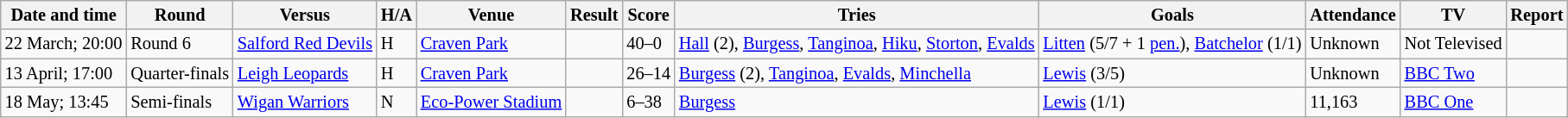<table class="wikitable" style="font-size:85%;">
<tr>
<th>Date and time</th>
<th>Round</th>
<th>Versus</th>
<th>H/A</th>
<th>Venue</th>
<th>Result</th>
<th>Score</th>
<th>Tries</th>
<th>Goals</th>
<th>Attendance</th>
<th>TV</th>
<th>Report</th>
</tr>
<tr>
<td>22 March; 20:00</td>
<td>Round 6</td>
<td> <a href='#'>Salford Red Devils</a></td>
<td>H</td>
<td><a href='#'>Craven Park</a></td>
<td></td>
<td>40–0</td>
<td><a href='#'>Hall</a> (2), <a href='#'>Burgess</a>, <a href='#'>Tanginoa</a>, <a href='#'>Hiku</a>, <a href='#'>Storton</a>, <a href='#'>Evalds</a></td>
<td><a href='#'>Litten</a> (5/7 + 1 <a href='#'>pen.</a>), <a href='#'>Batchelor</a> (1/1)</td>
<td>Unknown</td>
<td>Not Televised</td>
<td></td>
</tr>
<tr>
<td>13 April; 17:00</td>
<td>Quarter-finals</td>
<td> <a href='#'>Leigh Leopards</a></td>
<td>H</td>
<td><a href='#'>Craven Park</a></td>
<td></td>
<td>26–14</td>
<td><a href='#'>Burgess</a> (2), <a href='#'>Tanginoa</a>, <a href='#'>Evalds</a>, <a href='#'>Minchella</a></td>
<td><a href='#'>Lewis</a> (3/5)</td>
<td>Unknown</td>
<td><a href='#'>BBC Two</a></td>
<td></td>
</tr>
<tr>
<td>18 May; 13:45</td>
<td>Semi-finals</td>
<td> <a href='#'>Wigan Warriors</a></td>
<td>N</td>
<td><a href='#'>Eco-Power Stadium</a></td>
<td></td>
<td>6–38</td>
<td><a href='#'>Burgess</a></td>
<td><a href='#'>Lewis</a> (1/1)</td>
<td>11,163</td>
<td><a href='#'>BBC One</a></td>
<td></td>
</tr>
</table>
